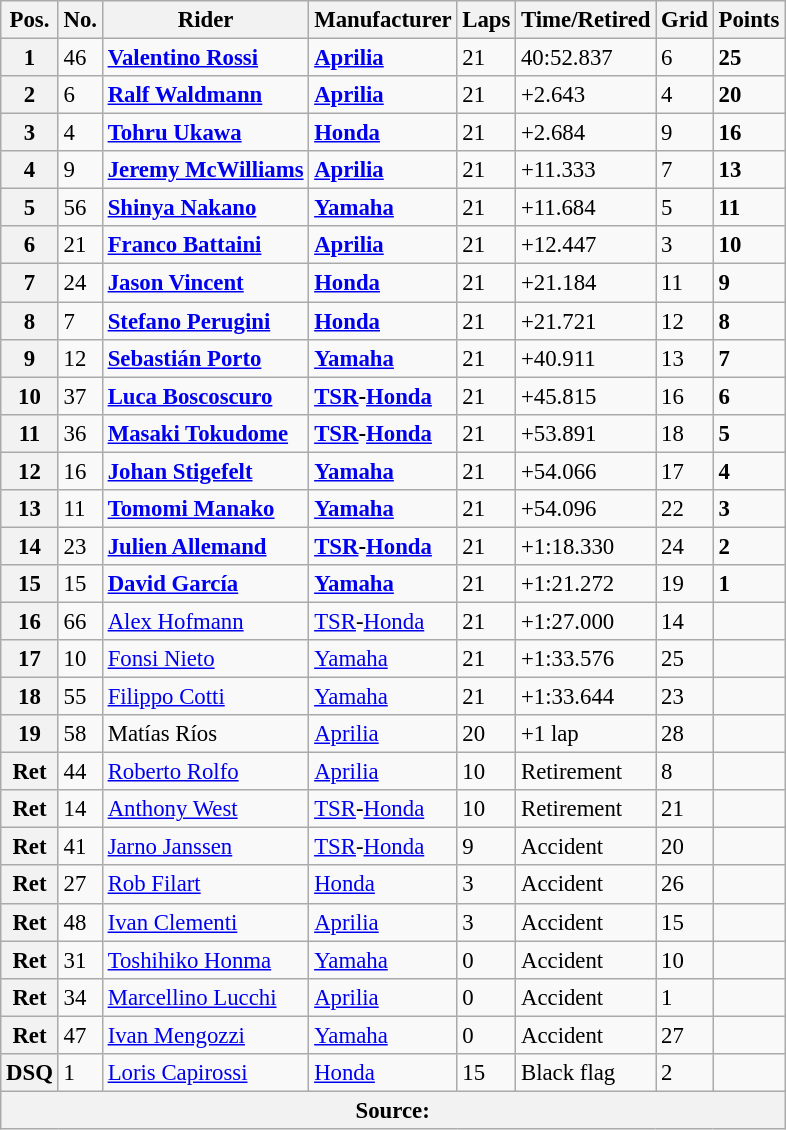<table class="wikitable" style="font-size: 95%;">
<tr>
<th>Pos.</th>
<th>No.</th>
<th>Rider</th>
<th>Manufacturer</th>
<th>Laps</th>
<th>Time/Retired</th>
<th>Grid</th>
<th>Points</th>
</tr>
<tr>
<th>1</th>
<td>46</td>
<td> <strong><a href='#'>Valentino Rossi</a></strong></td>
<td><strong><a href='#'>Aprilia</a></strong></td>
<td>21</td>
<td>40:52.837</td>
<td>6</td>
<td><strong>25</strong></td>
</tr>
<tr>
<th>2</th>
<td>6</td>
<td> <strong><a href='#'>Ralf Waldmann</a></strong></td>
<td><strong><a href='#'>Aprilia</a></strong></td>
<td>21</td>
<td>+2.643</td>
<td>4</td>
<td><strong>20</strong></td>
</tr>
<tr>
<th>3</th>
<td>4</td>
<td> <strong><a href='#'>Tohru Ukawa</a></strong></td>
<td><strong><a href='#'>Honda</a></strong></td>
<td>21</td>
<td>+2.684</td>
<td>9</td>
<td><strong>16</strong></td>
</tr>
<tr>
<th>4</th>
<td>9</td>
<td> <strong><a href='#'>Jeremy McWilliams</a></strong></td>
<td><strong><a href='#'>Aprilia</a></strong></td>
<td>21</td>
<td>+11.333</td>
<td>7</td>
<td><strong>13</strong></td>
</tr>
<tr>
<th>5</th>
<td>56</td>
<td> <strong><a href='#'>Shinya Nakano</a></strong></td>
<td><strong><a href='#'>Yamaha</a></strong></td>
<td>21</td>
<td>+11.684</td>
<td>5</td>
<td><strong>11</strong></td>
</tr>
<tr>
<th>6</th>
<td>21</td>
<td> <strong><a href='#'>Franco Battaini</a></strong></td>
<td><strong><a href='#'>Aprilia</a></strong></td>
<td>21</td>
<td>+12.447</td>
<td>3</td>
<td><strong>10</strong></td>
</tr>
<tr>
<th>7</th>
<td>24</td>
<td> <strong><a href='#'>Jason Vincent</a></strong></td>
<td><strong><a href='#'>Honda</a></strong></td>
<td>21</td>
<td>+21.184</td>
<td>11</td>
<td><strong>9</strong></td>
</tr>
<tr>
<th>8</th>
<td>7</td>
<td> <strong><a href='#'>Stefano Perugini</a></strong></td>
<td><strong><a href='#'>Honda</a></strong></td>
<td>21</td>
<td>+21.721</td>
<td>12</td>
<td><strong>8</strong></td>
</tr>
<tr>
<th>9</th>
<td>12</td>
<td> <strong><a href='#'>Sebastián Porto</a></strong></td>
<td><strong><a href='#'>Yamaha</a></strong></td>
<td>21</td>
<td>+40.911</td>
<td>13</td>
<td><strong>7</strong></td>
</tr>
<tr>
<th>10</th>
<td>37</td>
<td> <strong><a href='#'>Luca Boscoscuro</a></strong></td>
<td><strong><a href='#'>TSR</a>-<a href='#'>Honda</a></strong></td>
<td>21</td>
<td>+45.815</td>
<td>16</td>
<td><strong>6</strong></td>
</tr>
<tr>
<th>11</th>
<td>36</td>
<td> <strong><a href='#'>Masaki Tokudome</a></strong></td>
<td><strong><a href='#'>TSR</a>-<a href='#'>Honda</a></strong></td>
<td>21</td>
<td>+53.891</td>
<td>18</td>
<td><strong>5</strong></td>
</tr>
<tr>
<th>12</th>
<td>16</td>
<td> <strong><a href='#'>Johan Stigefelt</a></strong></td>
<td><strong><a href='#'>Yamaha</a></strong></td>
<td>21</td>
<td>+54.066</td>
<td>17</td>
<td><strong>4</strong></td>
</tr>
<tr>
<th>13</th>
<td>11</td>
<td> <strong><a href='#'>Tomomi Manako</a></strong></td>
<td><strong><a href='#'>Yamaha</a></strong></td>
<td>21</td>
<td>+54.096</td>
<td>22</td>
<td><strong>3</strong></td>
</tr>
<tr>
<th>14</th>
<td>23</td>
<td> <strong><a href='#'>Julien Allemand</a></strong></td>
<td><strong><a href='#'>TSR</a>-<a href='#'>Honda</a></strong></td>
<td>21</td>
<td>+1:18.330</td>
<td>24</td>
<td><strong>2</strong></td>
</tr>
<tr>
<th>15</th>
<td>15</td>
<td> <strong><a href='#'>David García</a></strong></td>
<td><strong><a href='#'>Yamaha</a></strong></td>
<td>21</td>
<td>+1:21.272</td>
<td>19</td>
<td><strong>1</strong></td>
</tr>
<tr>
<th>16</th>
<td>66</td>
<td> <a href='#'>Alex Hofmann</a></td>
<td><a href='#'>TSR</a>-<a href='#'>Honda</a></td>
<td>21</td>
<td>+1:27.000</td>
<td>14</td>
<td></td>
</tr>
<tr>
<th>17</th>
<td>10</td>
<td> <a href='#'>Fonsi Nieto</a></td>
<td><a href='#'>Yamaha</a></td>
<td>21</td>
<td>+1:33.576</td>
<td>25</td>
<td></td>
</tr>
<tr>
<th>18</th>
<td>55</td>
<td> <a href='#'>Filippo Cotti</a></td>
<td><a href='#'>Yamaha</a></td>
<td>21</td>
<td>+1:33.644</td>
<td>23</td>
<td></td>
</tr>
<tr>
<th>19</th>
<td>58</td>
<td> Matías Ríos</td>
<td><a href='#'>Aprilia</a></td>
<td>20</td>
<td>+1 lap</td>
<td>28</td>
<td></td>
</tr>
<tr>
<th>Ret</th>
<td>44</td>
<td> <a href='#'>Roberto Rolfo</a></td>
<td><a href='#'>Aprilia</a></td>
<td>10</td>
<td>Retirement</td>
<td>8</td>
<td></td>
</tr>
<tr>
<th>Ret</th>
<td>14</td>
<td> <a href='#'>Anthony West</a></td>
<td><a href='#'>TSR</a>-<a href='#'>Honda</a></td>
<td>10</td>
<td>Retirement</td>
<td>21</td>
<td></td>
</tr>
<tr>
<th>Ret</th>
<td>41</td>
<td> <a href='#'>Jarno Janssen</a></td>
<td><a href='#'>TSR</a>-<a href='#'>Honda</a></td>
<td>9</td>
<td>Accident</td>
<td>20</td>
<td></td>
</tr>
<tr>
<th>Ret</th>
<td>27</td>
<td> <a href='#'>Rob Filart</a></td>
<td><a href='#'>Honda</a></td>
<td>3</td>
<td>Accident</td>
<td>26</td>
<td></td>
</tr>
<tr>
<th>Ret</th>
<td>48</td>
<td> <a href='#'>Ivan Clementi</a></td>
<td><a href='#'>Aprilia</a></td>
<td>3</td>
<td>Accident</td>
<td>15</td>
<td></td>
</tr>
<tr>
<th>Ret</th>
<td>31</td>
<td> <a href='#'>Toshihiko Honma</a></td>
<td><a href='#'>Yamaha</a></td>
<td>0</td>
<td>Accident</td>
<td>10</td>
<td></td>
</tr>
<tr>
<th>Ret</th>
<td>34</td>
<td> <a href='#'>Marcellino Lucchi</a></td>
<td><a href='#'>Aprilia</a></td>
<td>0</td>
<td>Accident</td>
<td>1</td>
<td></td>
</tr>
<tr>
<th>Ret</th>
<td>47</td>
<td> <a href='#'>Ivan Mengozzi</a></td>
<td><a href='#'>Yamaha</a></td>
<td>0</td>
<td>Accident</td>
<td>27</td>
<td></td>
</tr>
<tr>
<th>DSQ</th>
<td>1</td>
<td> <a href='#'>Loris Capirossi</a></td>
<td><a href='#'>Honda</a></td>
<td>15</td>
<td>Black flag</td>
<td>2</td>
<td></td>
</tr>
<tr>
<th colspan=8>Source: </th>
</tr>
</table>
